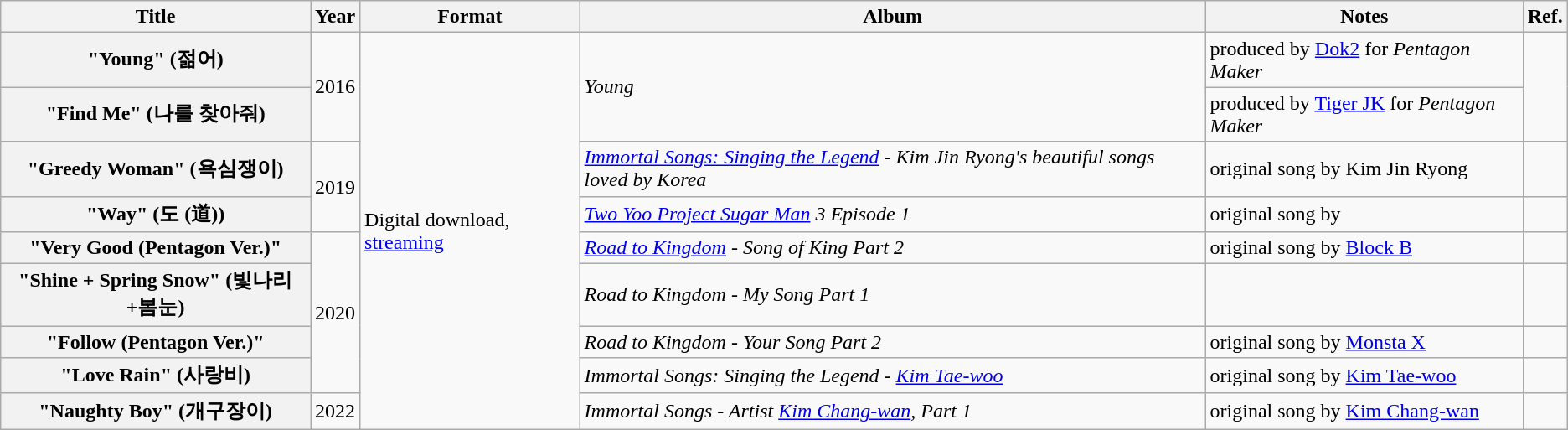<table class="wikitable plainrowheaders">
<tr>
<th>Title</th>
<th>Year</th>
<th>Format</th>
<th>Album</th>
<th>Notes</th>
<th>Ref.</th>
</tr>
<tr>
<th scope="row">"Young" (젊어)</th>
<td rowspan="2">2016</td>
<td rowspan="9">Digital download, <a href='#'>streaming</a></td>
<td rowspan="2"><em>Young</em></td>
<td>produced by <a href='#'>Dok2</a> for <em>Pentagon Maker</em></td>
<td rowspan="2"></td>
</tr>
<tr>
<th scope="row">"Find Me" (나를 찾아줘)</th>
<td>produced by <a href='#'>Tiger JK</a> for <em>Pentagon Maker</em></td>
</tr>
<tr>
<th scope="row">"Greedy Woman" (욕심쟁이)</th>
<td rowspan="2">2019</td>
<td><em><a href='#'>Immortal Songs: Singing the Legend</a> - Kim Jin Ryong's beautiful songs loved by Korea</em></td>
<td>original song by Kim Jin Ryong</td>
<td></td>
</tr>
<tr>
<th scope="row">"Way" (도 (道))</th>
<td><em><a href='#'>Two Yoo Project Sugar Man</a> 3 Episode 1</em></td>
<td>original song by </td>
<td></td>
</tr>
<tr>
<th scope="row">"Very Good (Pentagon Ver.)"</th>
<td rowspan="4">2020</td>
<td><em><a href='#'>Road to Kingdom</a> - Song of King Part 2</em></td>
<td>original song by <a href='#'>Block B</a></td>
<td></td>
</tr>
<tr>
<th scope="row">"Shine + Spring Snow" (빛나리+봄눈)</th>
<td><em>Road to Kingdom - My Song Part 1</em></td>
<td></td>
<td></td>
</tr>
<tr>
<th scope="row">"Follow (Pentagon Ver.)"</th>
<td><em>Road to Kingdom - Your Song Part 2</em></td>
<td>original song by <a href='#'>Monsta X</a></td>
<td></td>
</tr>
<tr>
<th scope="row">"Love Rain" (사랑비)</th>
<td><em>Immortal Songs: Singing the Legend - <a href='#'>Kim Tae-woo</a></em></td>
<td>original song by <a href='#'>Kim Tae-woo</a></td>
<td></td>
</tr>
<tr>
<th scope="row">"Naughty Boy" (개구장이)</th>
<td>2022</td>
<td><em>Immortal Songs - Artist <a href='#'>Kim Chang-wan</a>, Part 1</em></td>
<td>original song by <a href='#'>Kim Chang-wan</a></td>
<td></td>
</tr>
</table>
